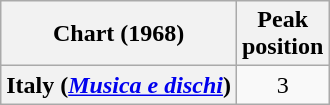<table class="wikitable plainrowheaders" style="text-align:center">
<tr>
<th scope="col">Chart (1968)</th>
<th scope="col">Peak<br>position</th>
</tr>
<tr>
<th scope="row">Italy (<em><a href='#'>Musica e dischi</a></em>)</th>
<td>3</td>
</tr>
</table>
